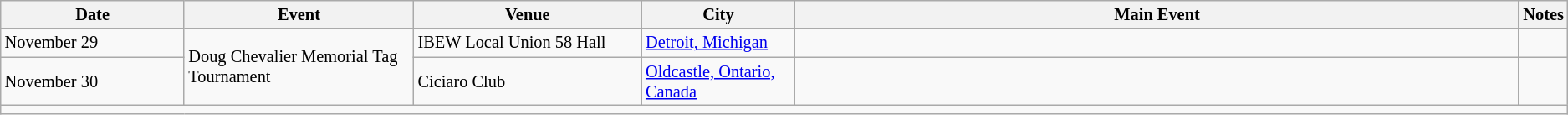<table class="sortable wikitable succession-box" style="font-size:85%;">
<tr>
<th scope="col" style="width:12%;">Date</th>
<th scope="col" style="width:15%;">Event</th>
<th scope="col" style="width:15%;">Venue</th>
<th scope="col" style="width:10%;">City</th>
<th scope="col" style="width:50%;">Main Event</th>
<th scope="col" style="width:70%;">Notes</th>
</tr>
<tr>
<td>November 29</td>
<td rowspan=2>Doug Chevalier Memorial Tag Tournament</td>
<td>IBEW Local Union 58 Hall</td>
<td><a href='#'>Detroit, Michigan</a></td>
<td></td>
<td></td>
</tr>
<tr>
<td>November 30</td>
<td>Ciciaro Club</td>
<td><a href='#'>Oldcastle, Ontario, Canada</a></td>
<td></td>
</tr>
<tr>
<td colspan="6"></td>
</tr>
</table>
